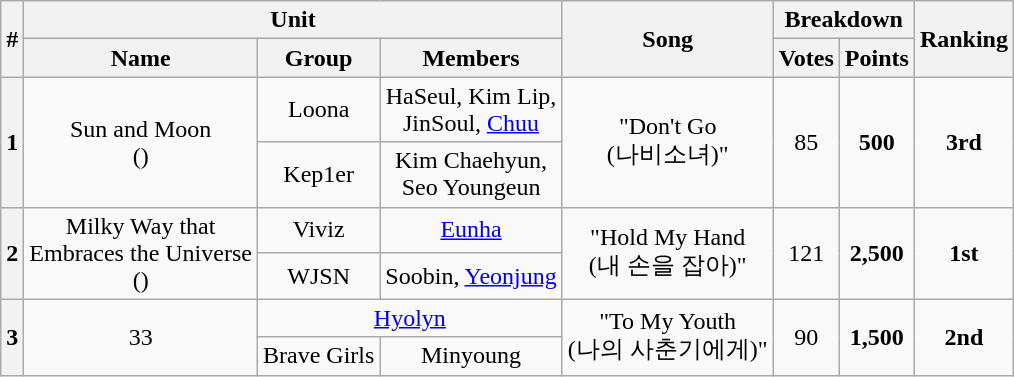<table class="wikitable plainrowheaders sortable" style="text-align:center">
<tr>
<th scope="col" rowspan="2">#</th>
<th scope="col" colspan="3">Unit</th>
<th scope="col" rowspan="2">Song</th>
<th scope="col" colspan="2">Breakdown</th>
<th scope="col" rowspan="2">Ranking</th>
</tr>
<tr>
<th scope="col">Name</th>
<th scope="col">Group</th>
<th scope="col">Members</th>
<th scope="col">Votes</th>
<th scope="col">Points</th>
</tr>
<tr>
<th scope="row" rowspan="2" style="text-align:center"><strong>1</strong></th>
<td rowspan="2">Sun and Moon<br>()</td>
<td>Loona</td>
<td>HaSeul, Kim Lip,<br>JinSoul, <a href='#'>Chuu</a></td>
<td rowspan="2">"Don't Go<br>(나비소녀)"<br></td>
<td rowspan="2">85</td>
<td rowspan="2"><strong>500</strong></td>
<td rowspan="2"><strong>3rd</strong></td>
</tr>
<tr>
<td>Kep1er</td>
<td>Kim Chaehyun,<br>Seo Youngeun</td>
</tr>
<tr>
<th scope="row" rowspan="2" style="text-align:center"><strong>2</strong></th>
<td rowspan="2">Milky Way that<br>Embraces the Universe<br>()</td>
<td>Viviz</td>
<td><a href='#'>Eunha</a></td>
<td rowspan="2">"Hold My Hand<br>(내 손을 잡아)"<br></td>
<td rowspan="2">121</td>
<td rowspan="2"><strong>2,500</strong></td>
<td rowspan="2"><strong>1st</strong></td>
</tr>
<tr>
<td>WJSN</td>
<td>Soobin, <a href='#'>Yeonjung</a></td>
</tr>
<tr>
<th scope="row" rowspan="2" style="text-align:center"><strong>3</strong></th>
<td rowspan="2">33</td>
<td colspan="2"><a href='#'>Hyolyn</a></td>
<td rowspan="2">"To My Youth<br>(나의 사춘기에게)"<br></td>
<td rowspan="2">90</td>
<td rowspan="2"><strong>1,500</strong></td>
<td rowspan="2"><strong>2nd</strong></td>
</tr>
<tr>
<td>Brave Girls</td>
<td>Minyoung</td>
</tr>
</table>
